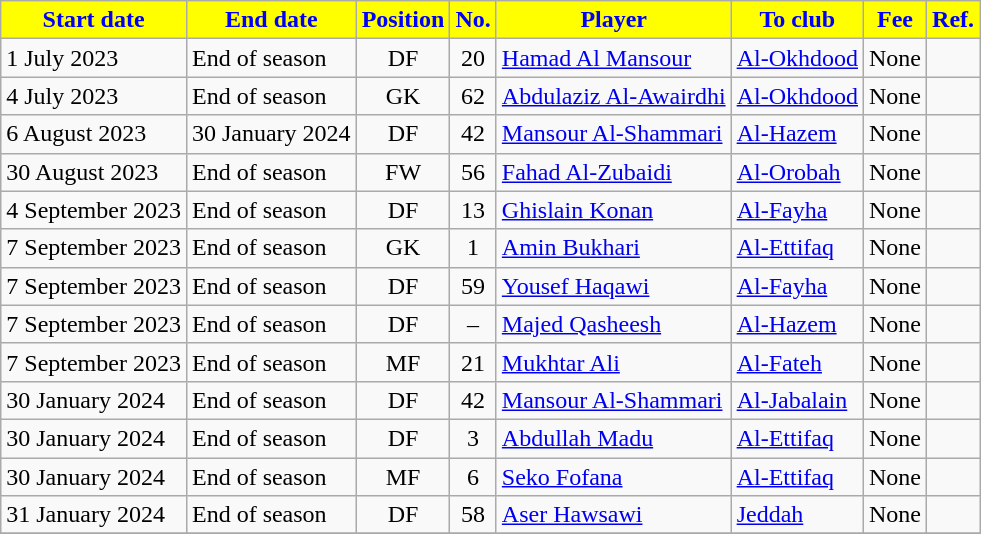<table class="wikitable sortable">
<tr>
<th style="background:yellow; color:blue;"><strong>Start date</strong></th>
<th style="background:yellow; color:blue;"><strong>End date</strong></th>
<th style="background:yellow; color:blue;"><strong>Position</strong></th>
<th style="background:yellow; color:blue;"><strong>No.</strong></th>
<th style="background:yellow; color:blue;"><strong>Player</strong></th>
<th style="background:yellow; color:blue;"><strong>To club</strong></th>
<th style="background:yellow; color:blue;"><strong>Fee</strong></th>
<th style="background:yellow; color:blue;"><strong>Ref.</strong></th>
</tr>
<tr>
<td>1 July 2023</td>
<td>End of season</td>
<td style="text-align:center;">DF</td>
<td style="text-align:center;">20</td>
<td style="text-align:left;"> <a href='#'>Hamad Al Mansour</a></td>
<td style="text-align:left;"> <a href='#'>Al-Okhdood</a></td>
<td>None</td>
<td></td>
</tr>
<tr>
<td>4 July 2023</td>
<td>End of season</td>
<td style="text-align:center;">GK</td>
<td style="text-align:center;">62</td>
<td style="text-align:left;"> <a href='#'>Abdulaziz Al-Awairdhi</a></td>
<td style="text-align:left;"> <a href='#'>Al-Okhdood</a></td>
<td>None</td>
<td></td>
</tr>
<tr>
<td>6 August 2023</td>
<td>30 January 2024</td>
<td style="text-align:center;">DF</td>
<td style="text-align:center;">42</td>
<td style="text-align:left;"> <a href='#'>Mansour Al-Shammari</a></td>
<td style="text-align:left;"> <a href='#'>Al-Hazem</a></td>
<td>None</td>
<td></td>
</tr>
<tr>
<td>30 August 2023</td>
<td>End of season</td>
<td style="text-align:center;">FW</td>
<td style="text-align:center;">56</td>
<td style="text-align:left;"> <a href='#'>Fahad Al-Zubaidi</a></td>
<td style="text-align:left;"> <a href='#'>Al-Orobah</a></td>
<td>None</td>
<td></td>
</tr>
<tr>
<td>4 September 2023</td>
<td>End of season</td>
<td style="text-align:center;">DF</td>
<td style="text-align:center;">13</td>
<td style="text-align:left;"> <a href='#'>Ghislain Konan</a></td>
<td style="text-align:left;"> <a href='#'>Al-Fayha</a></td>
<td>None</td>
<td></td>
</tr>
<tr>
<td>7 September 2023</td>
<td>End of season</td>
<td style="text-align:center;">GK</td>
<td style="text-align:center;">1</td>
<td style="text-align:left;"> <a href='#'>Amin Bukhari</a></td>
<td style="text-align:left;"> <a href='#'>Al-Ettifaq</a></td>
<td>None</td>
<td></td>
</tr>
<tr>
<td>7 September 2023</td>
<td>End of season</td>
<td style="text-align:center;">DF</td>
<td style="text-align:center;">59</td>
<td style="text-align:left;"> <a href='#'>Yousef Haqawi</a></td>
<td style="text-align:left;"> <a href='#'>Al-Fayha</a></td>
<td>None</td>
<td></td>
</tr>
<tr>
<td>7 September 2023</td>
<td>End of season</td>
<td style="text-align:center;">DF</td>
<td style="text-align:center;">–</td>
<td style="text-align:left;"> <a href='#'>Majed Qasheesh</a></td>
<td style="text-align:left;"> <a href='#'>Al-Hazem</a></td>
<td>None</td>
<td></td>
</tr>
<tr>
<td>7 September 2023</td>
<td>End of season</td>
<td style="text-align:center;">MF</td>
<td style="text-align:center;">21</td>
<td style="text-align:left;"> <a href='#'>Mukhtar Ali</a></td>
<td style="text-align:left;"> <a href='#'>Al-Fateh</a></td>
<td>None</td>
<td></td>
</tr>
<tr>
<td>30 January 2024</td>
<td>End of season</td>
<td style="text-align:center;">DF</td>
<td style="text-align:center;">42</td>
<td style="text-align:left;"> <a href='#'>Mansour Al-Shammari</a></td>
<td style="text-align:left;"> <a href='#'>Al-Jabalain</a></td>
<td>None</td>
<td></td>
</tr>
<tr>
<td>30 January 2024</td>
<td>End of season</td>
<td style="text-align:center;">DF</td>
<td style="text-align:center;">3</td>
<td style="text-align:left;"> <a href='#'>Abdullah Madu</a></td>
<td style="text-align:left;"> <a href='#'>Al-Ettifaq</a></td>
<td>None</td>
<td></td>
</tr>
<tr>
<td>30 January 2024</td>
<td>End of season</td>
<td style="text-align:center;">MF</td>
<td style="text-align:center;">6</td>
<td style="text-align:left;"> <a href='#'>Seko Fofana</a></td>
<td style="text-align:left;"> <a href='#'>Al-Ettifaq</a></td>
<td>None</td>
<td></td>
</tr>
<tr>
<td>31 January 2024</td>
<td>End of season</td>
<td style="text-align:center;">DF</td>
<td style="text-align:center;">58</td>
<td style="text-align:left;"> <a href='#'>Aser Hawsawi</a></td>
<td style="text-align:left;"> <a href='#'>Jeddah</a></td>
<td>None</td>
<td></td>
</tr>
<tr>
</tr>
</table>
